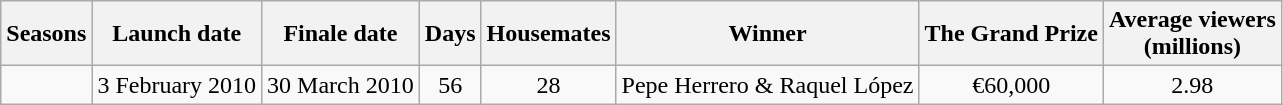<table class="wikitable" text-align:left; line-height:20px;">
<tr>
<th>Seasons</th>
<th>Launch date</th>
<th>Finale date</th>
<th>Days</th>
<th>Housemates</th>
<th>Winner</th>
<th>The Grand Prize</th>
<th>Average viewers<br>(millions)</th>
</tr>
<tr>
<td></td>
<td>3 February 2010</td>
<td>30 March 2010</td>
<td align=center>56</td>
<td align=center>28</td>
<td>Pepe Herrero & Raquel López</td>
<td align=center>€60,000</td>
<td align=center>2.98</td>
</tr>
</table>
